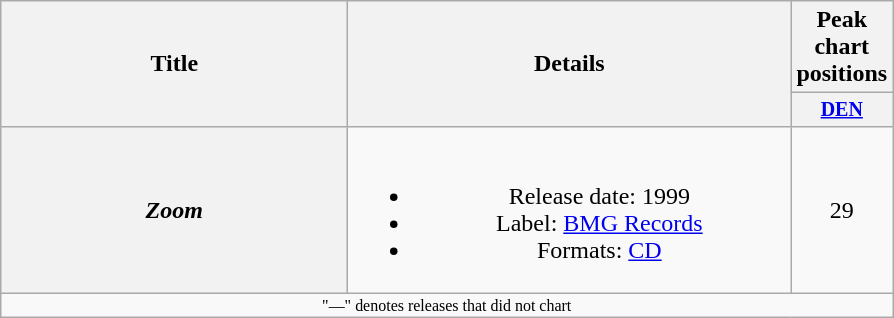<table class="wikitable plainrowheaders" style="text-align:center;">
<tr>
<th rowspan="2" style="width:14em;">Title</th>
<th rowspan="2" style="width:18em;">Details</th>
<th colspan="2">Peak chart positions</th>
</tr>
<tr style="font-size:smaller;">
<th style="width:45px;"><a href='#'>DEN</a></th>
</tr>
<tr>
<th scope="row"><em>Zoom</em></th>
<td><br><ul><li>Release date: 1999</li><li>Label: <a href='#'>BMG Records</a></li><li>Formats: <a href='#'>CD</a></li></ul></td>
<td>29</td>
</tr>
<tr>
<td colspan="15" style="font-size:8pt">"—" denotes releases that did not chart</td>
</tr>
</table>
